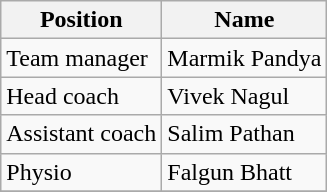<table class="wikitable">
<tr>
<th>Position</th>
<th>Name</th>
</tr>
<tr>
<td>Team manager</td>
<td> Marmik Pandya</td>
</tr>
<tr>
<td>Head coach</td>
<td> Vivek Nagul</td>
</tr>
<tr>
<td>Assistant coach</td>
<td> Salim Pathan</td>
</tr>
<tr>
<td>Physio</td>
<td> Falgun Bhatt</td>
</tr>
<tr>
</tr>
</table>
